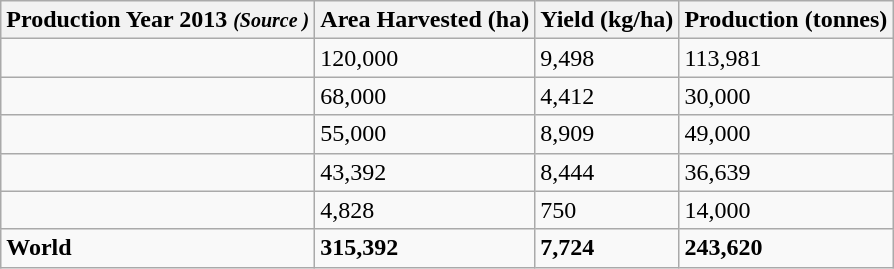<table class="wikitable">
<tr>
<th>Production Year 2013 <em><small>(Source )</small></em></th>
<th>Area Harvested (ha)</th>
<th>Yield (kg/ha)</th>
<th>Production (tonnes)</th>
</tr>
<tr>
<td></td>
<td>120,000</td>
<td>9,498</td>
<td>113,981</td>
</tr>
<tr>
<td></td>
<td>68,000</td>
<td>4,412</td>
<td>30,000</td>
</tr>
<tr>
<td></td>
<td>55,000</td>
<td>8,909</td>
<td>49,000</td>
</tr>
<tr>
<td></td>
<td>43,392</td>
<td>8,444</td>
<td>36,639</td>
</tr>
<tr>
<td></td>
<td>4,828</td>
<td>750</td>
<td>14,000</td>
</tr>
<tr>
<td><strong>World</strong></td>
<td><strong>315,392</strong></td>
<td><strong>7,724</strong></td>
<td><strong>243,620</strong></td>
</tr>
</table>
